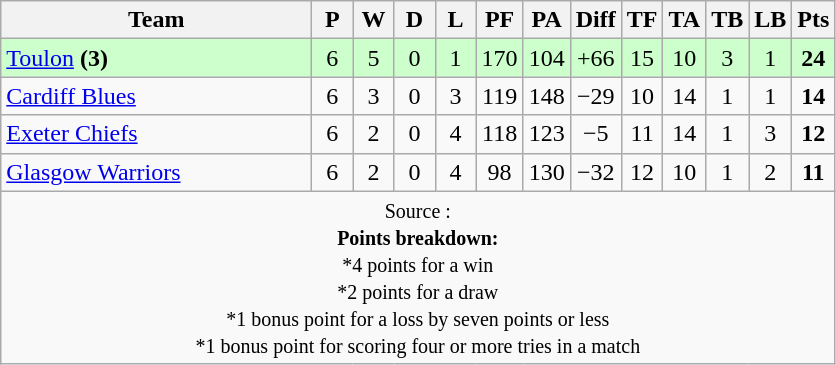<table class="wikitable" style="text-align: center;">
<tr>
<th style="width:200px;">Team</th>
<th width="20">P</th>
<th width="20">W</th>
<th width="20">D</th>
<th width="20">L</th>
<th width="20">PF</th>
<th width="20">PA</th>
<th width="20">Diff</th>
<th width="20">TF</th>
<th width="20">TA</th>
<th width="20">TB</th>
<th width="20">LB</th>
<th width="20">Pts</th>
</tr>
<tr bgcolor="#ccffcc">
<td align=left> <a href='#'>Toulon</a> <strong>(3)</strong></td>
<td>6</td>
<td>5</td>
<td>0</td>
<td>1</td>
<td>170</td>
<td>104</td>
<td>+66</td>
<td>15</td>
<td>10</td>
<td>3</td>
<td>1</td>
<td><strong>24</strong></td>
</tr>
<tr>
<td align=left> <a href='#'>Cardiff Blues</a></td>
<td>6</td>
<td>3</td>
<td>0</td>
<td>3</td>
<td>119</td>
<td>148</td>
<td>−29</td>
<td>10</td>
<td>14</td>
<td>1</td>
<td>1</td>
<td><strong>14</strong></td>
</tr>
<tr>
<td align=left> <a href='#'>Exeter Chiefs</a></td>
<td>6</td>
<td>2</td>
<td>0</td>
<td>4</td>
<td>118</td>
<td>123</td>
<td>−5</td>
<td>11</td>
<td>14</td>
<td>1</td>
<td>3</td>
<td><strong>12</strong></td>
</tr>
<tr>
<td align=left> <a href='#'>Glasgow Warriors</a></td>
<td>6</td>
<td>2</td>
<td>0</td>
<td>4</td>
<td>98</td>
<td>130</td>
<td>−32</td>
<td>12</td>
<td>10</td>
<td>1</td>
<td>2</td>
<td><strong>11</strong></td>
</tr>
<tr |align=left|>
<td colspan="14" style="border:0px"><small>Source : <br><strong>Points breakdown:</strong><br>*4 points for a win<br>*2 points for a draw<br>*1 bonus point for a loss by seven points or less<br>*1 bonus point for scoring four or more tries in a match</small></td>
</tr>
</table>
